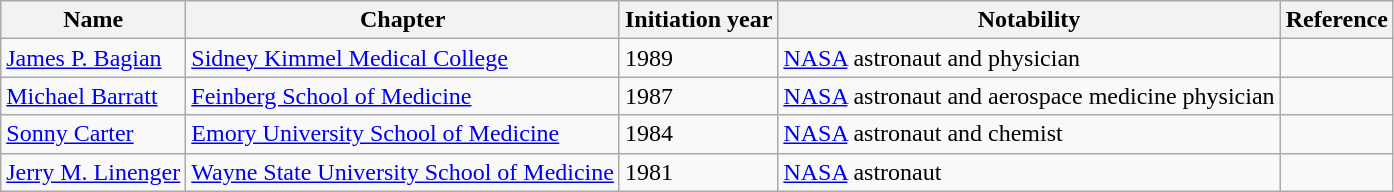<table class="wikitable sortable">
<tr>
<th>Name</th>
<th>Chapter</th>
<th>Initiation year</th>
<th>Notability</th>
<th>Reference</th>
</tr>
<tr>
<td><a href='#'>James P. Bagian</a></td>
<td><a href='#'>Sidney Kimmel Medical College</a></td>
<td>1989</td>
<td><a href='#'>NASA</a> astronaut and physician</td>
<td></td>
</tr>
<tr>
<td><a href='#'>Michael Barratt</a></td>
<td><a href='#'>Feinberg School of Medicine</a></td>
<td>1987</td>
<td><a href='#'>NASA</a> astronaut and aerospace medicine physician</td>
<td></td>
</tr>
<tr>
<td><a href='#'>Sonny Carter</a></td>
<td><a href='#'>Emory University School of Medicine</a></td>
<td>1984</td>
<td><a href='#'>NASA</a> astronaut and chemist</td>
<td></td>
</tr>
<tr>
<td><a href='#'>Jerry M. Linenger</a></td>
<td><a href='#'>Wayne State University School of Medicine</a></td>
<td>1981</td>
<td><a href='#'>NASA</a> astronaut</td>
<td></td>
</tr>
</table>
